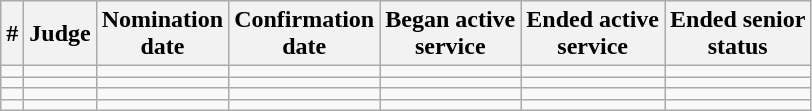<table class="sortable wikitable">
<tr bgcolor="#ececec">
<th>#</th>
<th>Judge</th>
<th>Nomination<br>date</th>
<th>Confirmation<br>date</th>
<th>Began active<br>service</th>
<th>Ended active<br>service</th>
<th>Ended senior<br>status</th>
</tr>
<tr>
<td></td>
<td></td>
<td></td>
<td></td>
<td></td>
<td></td>
<td align="center"></td>
</tr>
<tr>
<td></td>
<td></td>
<td></td>
<td></td>
<td></td>
<td></td>
<td></td>
</tr>
<tr>
<td></td>
<td></td>
<td></td>
<td></td>
<td></td>
<td></td>
<td></td>
</tr>
<tr>
<td></td>
<td></td>
<td></td>
<td></td>
<td></td>
<td></td>
<td align="center"></td>
</tr>
</table>
